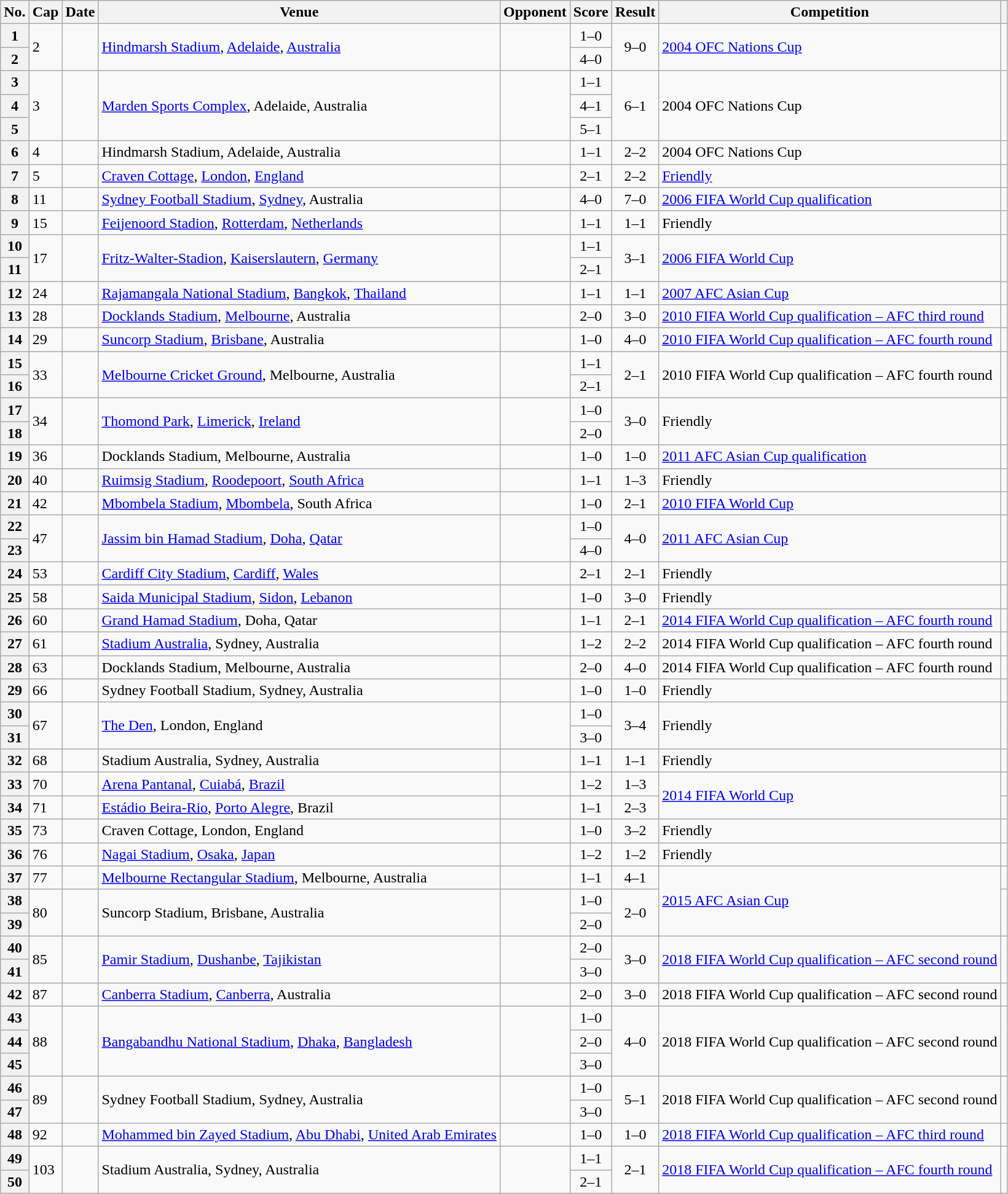<table class="sortable wikitable plainrowheaders">
<tr>
<th scope=col>No.</th>
<th scope=col>Cap</th>
<th scope=col>Date</th>
<th scope=col>Venue</th>
<th scope=col>Opponent</th>
<th scope=col>Score</th>
<th scope=col>Result</th>
<th scope=col>Competition</th>
<th scope=col class="unsortable"></th>
</tr>
<tr>
<th scope=row>1</th>
<td rowspan=2>2</td>
<td rowspan=2></td>
<td rowspan="2"><a href='#'>Hindmarsh Stadium</a>, <a href='#'>Adelaide</a>, <a href='#'>Australia</a></td>
<td rowspan=2></td>
<td align=center>1–0</td>
<td align=center rowspan=2>9–0</td>
<td rowspan=2><a href='#'>2004 OFC Nations Cup</a></td>
<td align=center rowspan=2></td>
</tr>
<tr>
<th scope=row>2</th>
<td align=center>4–0</td>
</tr>
<tr>
<th scope=row>3</th>
<td rowspan=3>3</td>
<td rowspan=3></td>
<td rowspan="3"><a href='#'>Marden Sports Complex</a>, Adelaide, Australia</td>
<td rowspan="3"></td>
<td align=center>1–1</td>
<td align=center rowspan=3>6–1</td>
<td rowspan=3>2004 OFC Nations Cup</td>
<td align=center rowspan=3></td>
</tr>
<tr>
<th scope=row>4</th>
<td align=center>4–1</td>
</tr>
<tr>
<th scope=row>5</th>
<td align=center>5–1</td>
</tr>
<tr>
<th scope=row>6</th>
<td>4</td>
<td></td>
<td>Hindmarsh Stadium, Adelaide, Australia</td>
<td></td>
<td align=center>1–1</td>
<td align=center>2–2</td>
<td>2004 OFC Nations Cup</td>
<td align=center></td>
</tr>
<tr>
<th scope=row>7</th>
<td>5</td>
<td></td>
<td><a href='#'>Craven Cottage</a>, <a href='#'>London</a>, <a href='#'>England</a></td>
<td></td>
<td align=center>2–1</td>
<td align=center>2–2</td>
<td><a href='#'>Friendly</a></td>
<td align=center></td>
</tr>
<tr>
<th scope=row>8</th>
<td>11</td>
<td></td>
<td><a href='#'>Sydney Football Stadium</a>, <a href='#'>Sydney</a>, Australia</td>
<td></td>
<td align=center>4–0</td>
<td align=center>7–0</td>
<td><a href='#'>2006 FIFA World Cup qualification</a></td>
<td align=center></td>
</tr>
<tr>
<th scope=row>9</th>
<td>15</td>
<td></td>
<td><a href='#'>Feijenoord Stadion</a>, <a href='#'>Rotterdam</a>, <a href='#'>Netherlands</a></td>
<td></td>
<td align=center>1–1</td>
<td align=center>1–1</td>
<td>Friendly</td>
<td align="center"></td>
</tr>
<tr>
<th scope=row>10</th>
<td rowspan=2>17</td>
<td rowspan=2></td>
<td rowspan="2"><a href='#'>Fritz-Walter-Stadion</a>, <a href='#'>Kaiserslautern</a>, <a href='#'>Germany</a></td>
<td rowspan=2></td>
<td align=center>1–1</td>
<td align=center rowspan=2>3–1</td>
<td rowspan=2><a href='#'>2006 FIFA World Cup</a></td>
<td align=center rowspan=2></td>
</tr>
<tr>
<th scope=row>11</th>
<td align=center>2–1</td>
</tr>
<tr>
<th scope=row>12</th>
<td>24</td>
<td></td>
<td><a href='#'>Rajamangala National Stadium</a>, <a href='#'>Bangkok</a>, <a href='#'>Thailand</a></td>
<td></td>
<td align=center>1–1</td>
<td align=center>1–1</td>
<td><a href='#'>2007 AFC Asian Cup</a></td>
<td align=center></td>
</tr>
<tr>
<th scope=row>13</th>
<td>28</td>
<td></td>
<td><a href='#'>Docklands Stadium</a>, <a href='#'>Melbourne</a>, Australia</td>
<td rowspan=1></td>
<td align=center>2–0</td>
<td align=center>3–0</td>
<td><a href='#'>2010 FIFA World Cup qualification – AFC third round</a></td>
<td align=center></td>
</tr>
<tr>
<th scope=row>14</th>
<td>29</td>
<td></td>
<td><a href='#'>Suncorp Stadium</a>, <a href='#'>Brisbane</a>, Australia</td>
<td></td>
<td align=center>1–0</td>
<td align=center>4–0</td>
<td rowspan=1><a href='#'>2010 FIFA World Cup qualification – AFC fourth round</a></td>
<td align=center></td>
</tr>
<tr>
<th scope=row>15</th>
<td rowspan=2>33</td>
<td rowspan=2></td>
<td rowspan=2><a href='#'>Melbourne Cricket Ground</a>, Melbourne, Australia</td>
<td rowspan="2"></td>
<td align=center>1–1</td>
<td align=center rowspan=2>2–1</td>
<td rowspan=2>2010 FIFA World Cup qualification – AFC fourth round</td>
<td align=center rowspan=2></td>
</tr>
<tr>
<th scope=row>16</th>
<td align=center>2–1</td>
</tr>
<tr>
<th scope=row>17</th>
<td rowspan=2>34</td>
<td rowspan=2></td>
<td rowspan=2><a href='#'>Thomond Park</a>, <a href='#'>Limerick</a>, <a href='#'>Ireland</a></td>
<td rowspan="2"></td>
<td align=center>1–0</td>
<td align=center rowspan=2>3–0</td>
<td rowspan=2>Friendly</td>
<td rowspan="2" align="center"></td>
</tr>
<tr>
<th scope=row>18</th>
<td align=center>2–0</td>
</tr>
<tr>
<th scope=row>19</th>
<td>36</td>
<td></td>
<td>Docklands Stadium, Melbourne, Australia</td>
<td></td>
<td align=center>1–0</td>
<td align=center>1–0</td>
<td><a href='#'>2011 AFC Asian Cup qualification</a></td>
<td align=center></td>
</tr>
<tr>
<th scope=row>20</th>
<td>40</td>
<td></td>
<td><a href='#'>Ruimsig Stadium</a>, <a href='#'>Roodepoort</a>, <a href='#'>South Africa</a></td>
<td></td>
<td align=center>1–1</td>
<td align=center>1–3</td>
<td>Friendly</td>
<td align="center"></td>
</tr>
<tr>
<th scope=row>21</th>
<td>42</td>
<td></td>
<td><a href='#'>Mbombela Stadium</a>, <a href='#'>Mbombela</a>, South Africa</td>
<td></td>
<td align=center>1–0</td>
<td align=center>2–1</td>
<td><a href='#'>2010 FIFA World Cup</a></td>
<td align=center></td>
</tr>
<tr>
<th scope=row>22</th>
<td rowspan=2>47</td>
<td rowspan=2></td>
<td rowspan=2><a href='#'>Jassim bin Hamad Stadium</a>, <a href='#'>Doha</a>, <a href='#'>Qatar</a></td>
<td rowspan=2></td>
<td align=center>1–0</td>
<td align=center rowspan=2>4–0</td>
<td rowspan=2><a href='#'>2011 AFC Asian Cup</a></td>
<td align=center rowspan=2></td>
</tr>
<tr>
<th scope=row>23</th>
<td align=center>4–0</td>
</tr>
<tr>
<th scope=row>24</th>
<td>53</td>
<td></td>
<td><a href='#'>Cardiff City Stadium</a>, <a href='#'>Cardiff</a>, <a href='#'>Wales</a></td>
<td></td>
<td align=center>2–1</td>
<td align=center>2–1</td>
<td rowspan=1>Friendly</td>
<td align="center"></td>
</tr>
<tr>
<th scope=row>25</th>
<td>58</td>
<td></td>
<td><a href='#'>Saida Municipal Stadium</a>, <a href='#'>Sidon</a>, <a href='#'>Lebanon</a></td>
<td></td>
<td align=center>1–0</td>
<td align=center>3–0</td>
<td>Friendly</td>
<td align=center></td>
</tr>
<tr>
<th scope=row>26</th>
<td>60</td>
<td></td>
<td><a href='#'>Grand Hamad Stadium</a>, Doha, Qatar</td>
<td></td>
<td align=center>1–1</td>
<td align=center>2–1</td>
<td rowspan=1><a href='#'>2014 FIFA World Cup qualification – AFC fourth round</a></td>
<td align=center></td>
</tr>
<tr>
<th scope=row>27</th>
<td>61</td>
<td></td>
<td><a href='#'>Stadium Australia</a>, Sydney, Australia</td>
<td></td>
<td align=center>1–2</td>
<td align=center>2–2</td>
<td>2014 FIFA World Cup qualification – AFC fourth round</td>
<td align=center></td>
</tr>
<tr>
<th scope=row>28</th>
<td>63</td>
<td></td>
<td>Docklands Stadium, Melbourne, Australia</td>
<td></td>
<td align=center>2–0</td>
<td align=center>4–0</td>
<td>2014 FIFA World Cup qualification – AFC fourth round</td>
<td align=center></td>
</tr>
<tr>
<th scope=row>29</th>
<td>66</td>
<td></td>
<td>Sydney Football Stadium, Sydney, Australia</td>
<td></td>
<td align=center>1–0</td>
<td align=center>1–0</td>
<td rowspan=1>Friendly</td>
<td align="center"></td>
</tr>
<tr>
<th scope=row>30</th>
<td rowspan=2>67</td>
<td rowspan=2></td>
<td rowspan=2><a href='#'>The Den</a>, London, England</td>
<td rowspan="2"></td>
<td align=center>1–0</td>
<td align=center rowspan=2>3–4</td>
<td rowspan=2>Friendly</td>
<td align=center rowspan=2></td>
</tr>
<tr>
<th scope=row>31</th>
<td align=center>3–0</td>
</tr>
<tr>
<th scope=row>32</th>
<td>68</td>
<td></td>
<td>Stadium Australia, Sydney, Australia</td>
<td></td>
<td align=center>1–1</td>
<td align=center>1–1</td>
<td>Friendly</td>
<td align=center></td>
</tr>
<tr>
<th scope=row>33</th>
<td>70</td>
<td></td>
<td><a href='#'>Arena Pantanal</a>, <a href='#'>Cuiabá</a>, <a href='#'>Brazil</a></td>
<td></td>
<td align=center>1–2</td>
<td align=center>1–3</td>
<td rowspan=2><a href='#'>2014 FIFA World Cup</a></td>
<td align=center></td>
</tr>
<tr>
<th scope=row>34</th>
<td>71</td>
<td></td>
<td><a href='#'>Estádio Beira-Rio</a>, <a href='#'>Porto Alegre</a>, Brazil</td>
<td></td>
<td align=center>1–1</td>
<td align=center>2–3</td>
<td align=center></td>
</tr>
<tr>
<th scope=row>35</th>
<td>73</td>
<td></td>
<td>Craven Cottage, London, England</td>
<td></td>
<td align=center>1–0</td>
<td align=center>3–2</td>
<td rowspan=1>Friendly</td>
<td align="center"></td>
</tr>
<tr>
<th scope=row>36</th>
<td>76</td>
<td></td>
<td><a href='#'>Nagai Stadium</a>, <a href='#'>Osaka</a>, <a href='#'>Japan</a></td>
<td></td>
<td align=center>1–2</td>
<td align=center>1–2</td>
<td>Friendly</td>
<td align=center></td>
</tr>
<tr>
<th scope=row>37</th>
<td>77</td>
<td></td>
<td><a href='#'>Melbourne Rectangular Stadium</a>, Melbourne, Australia</td>
<td></td>
<td align=center>1–1</td>
<td align=center>4–1</td>
<td rowspan=3><a href='#'>2015 AFC Asian Cup</a></td>
<td align=center></td>
</tr>
<tr>
<th scope=row>38</th>
<td rowspan=2>80</td>
<td rowspan=2></td>
<td rowspan=2>Suncorp Stadium, Brisbane, Australia</td>
<td rowspan="2"></td>
<td align=center>1–0</td>
<td align=center rowspan=2>2–0</td>
<td align=center rowspan=2></td>
</tr>
<tr>
<th scope=row>39</th>
<td align=center>2–0</td>
</tr>
<tr>
<th scope=row>40</th>
<td rowspan=2>85</td>
<td rowspan=2></td>
<td rowspan=2><a href='#'>Pamir Stadium</a>, <a href='#'>Dushanbe</a>, <a href='#'>Tajikistan</a></td>
<td rowspan=2></td>
<td align=center>2–0</td>
<td align=center rowspan=2>3–0</td>
<td rowspan=2><a href='#'>2018 FIFA World Cup qualification – AFC second round</a></td>
<td align=center rowspan=2></td>
</tr>
<tr>
<th scope=row>41</th>
<td align=center>3–0</td>
</tr>
<tr>
<th scope=row>42</th>
<td>87</td>
<td></td>
<td><a href='#'>Canberra Stadium</a>, <a href='#'>Canberra</a>, Australia</td>
<td></td>
<td align=center>2–0</td>
<td align=center>3–0</td>
<td>2018 FIFA World Cup qualification – AFC second round</td>
<td align=center></td>
</tr>
<tr>
<th scope=row>43</th>
<td rowspan=3>88</td>
<td rowspan=3></td>
<td rowspan=3><a href='#'>Bangabandhu National Stadium</a>, <a href='#'>Dhaka</a>, <a href='#'>Bangladesh</a></td>
<td rowspan=3></td>
<td align=center>1–0</td>
<td align=center rowspan=3>4–0</td>
<td rowspan=3>2018 FIFA World Cup qualification – AFC second round</td>
<td align=center rowspan=3></td>
</tr>
<tr>
<th scope=row>44</th>
<td align=center>2–0</td>
</tr>
<tr>
<th scope=row>45</th>
<td align=center>3–0</td>
</tr>
<tr>
<th scope=row>46</th>
<td rowspan=2>89</td>
<td rowspan=2></td>
<td rowspan=2>Sydney Football Stadium, Sydney, Australia</td>
<td rowspan="2"></td>
<td align=center>1–0</td>
<td align=center rowspan=2>5–1</td>
<td rowspan=2>2018 FIFA World Cup qualification – AFC second round</td>
<td align=center rowspan=2></td>
</tr>
<tr>
<th scope=row>47</th>
<td align=center>3–0</td>
</tr>
<tr>
<th scope=row>48</th>
<td>92</td>
<td></td>
<td><a href='#'>Mohammed bin Zayed Stadium</a>, <a href='#'>Abu Dhabi</a>, <a href='#'>United Arab Emirates</a></td>
<td></td>
<td align=center>1–0</td>
<td align=center>1–0</td>
<td><a href='#'>2018 FIFA World Cup qualification – AFC third round</a></td>
<td align=center></td>
</tr>
<tr>
<th scope=row>49</th>
<td rowspan=2>103</td>
<td rowspan=2></td>
<td rowspan=2>Stadium Australia, Sydney, Australia</td>
<td rowspan="2"></td>
<td align=center>1–1</td>
<td align=center rowspan=2>2–1</td>
<td rowspan=2><a href='#'>2018 FIFA World Cup qualification – AFC fourth round</a></td>
<td align=center rowspan=2></td>
</tr>
<tr>
<th scope=row>50</th>
<td align=center>2–1</td>
</tr>
</table>
